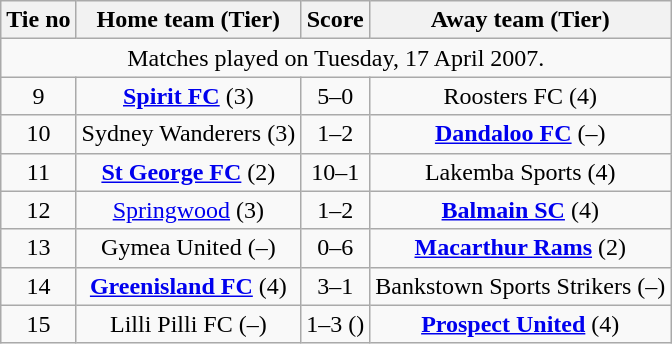<table class="wikitable" style="text-align:center">
<tr>
<th>Tie no</th>
<th>Home team (Tier)</th>
<th>Score</th>
<th>Away team (Tier)</th>
</tr>
<tr>
<td colspan=4>Matches played on Tuesday, 17 April 2007.</td>
</tr>
<tr>
<td>9</td>
<td><strong><a href='#'>Spirit FC</a></strong> (3)</td>
<td>5–0</td>
<td>Roosters FC (4)</td>
</tr>
<tr>
<td>10</td>
<td>Sydney Wanderers (3)</td>
<td>1–2</td>
<td><strong><a href='#'>Dandaloo FC</a></strong> (–)</td>
</tr>
<tr>
<td>11</td>
<td><strong><a href='#'>St George FC</a></strong> (2)</td>
<td>10–1</td>
<td>Lakemba Sports (4)</td>
</tr>
<tr>
<td>12</td>
<td><a href='#'>Springwood</a> (3)</td>
<td>1–2</td>
<td><strong><a href='#'>Balmain SC</a></strong> (4)</td>
</tr>
<tr>
<td>13</td>
<td>Gymea United (–)</td>
<td>0–6</td>
<td><strong><a href='#'>Macarthur Rams</a></strong> (2)</td>
</tr>
<tr>
<td>14</td>
<td><strong><a href='#'>Greenisland FC</a></strong> (4)</td>
<td>3–1</td>
<td>Bankstown Sports Strikers (–)</td>
</tr>
<tr>
<td>15</td>
<td>Lilli Pilli FC (–)</td>
<td>1–3 ()</td>
<td><strong><a href='#'>Prospect United</a></strong> (4)</td>
</tr>
</table>
